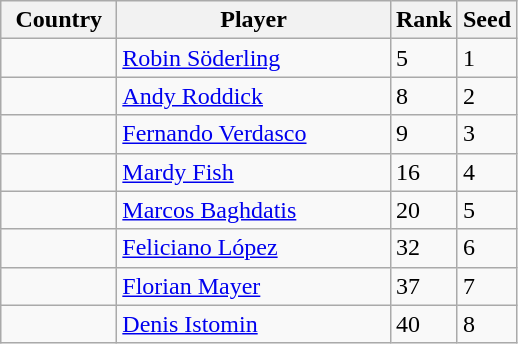<table class="sortable wikitable">
<tr>
<th width="70">Country</th>
<th width="175">Player</th>
<th>Rank</th>
<th>Seed</th>
</tr>
<tr>
<td></td>
<td><a href='#'>Robin Söderling</a></td>
<td>5</td>
<td>1</td>
</tr>
<tr>
<td></td>
<td><a href='#'>Andy Roddick</a></td>
<td>8</td>
<td>2</td>
</tr>
<tr>
<td></td>
<td><a href='#'>Fernando Verdasco</a></td>
<td>9</td>
<td>3</td>
</tr>
<tr>
<td></td>
<td><a href='#'>Mardy Fish</a></td>
<td>16</td>
<td>4</td>
</tr>
<tr>
<td></td>
<td><a href='#'>Marcos Baghdatis</a></td>
<td>20</td>
<td>5</td>
</tr>
<tr>
<td></td>
<td><a href='#'>Feliciano López</a></td>
<td>32</td>
<td>6</td>
</tr>
<tr>
<td></td>
<td><a href='#'>Florian Mayer</a></td>
<td>37</td>
<td>7</td>
</tr>
<tr>
<td></td>
<td><a href='#'>Denis Istomin</a></td>
<td>40</td>
<td>8</td>
</tr>
</table>
